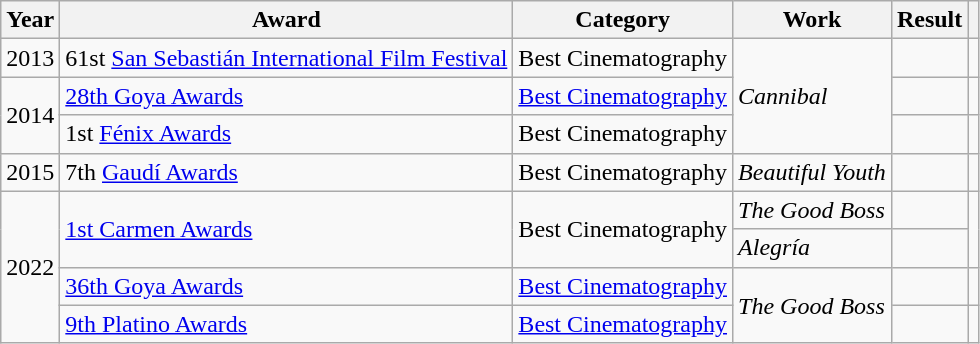<table class="wikitable sortable plainrowheaders">
<tr>
<th>Year</th>
<th>Award</th>
<th>Category</th>
<th>Work</th>
<th>Result</th>
<th scope="col" class="unsortable"></th>
</tr>
<tr>
<td align = "center">2013</td>
<td>61st <a href='#'>San Sebastián International Film Festival</a></td>
<td>Best Cinematography</td>
<td rowspan = "3"><em>Cannibal</em></td>
<td></td>
<td align = "center"></td>
</tr>
<tr>
<td rowspan = "2" align = "center">2014</td>
<td><a href='#'>28th Goya Awards</a></td>
<td><a href='#'>Best Cinematography</a></td>
<td></td>
<td align = "center"></td>
</tr>
<tr>
<td>1st <a href='#'>Fénix Awards</a></td>
<td>Best Cinematography</td>
<td></td>
<td align = "center"></td>
</tr>
<tr>
<td align = "center">2015</td>
<td>7th <a href='#'>Gaudí Awards</a></td>
<td>Best Cinematography</td>
<td><em>Beautiful Youth</em></td>
<td></td>
<td align = "center"></td>
</tr>
<tr>
<td rowspan = "4" align = "center">2022</td>
<td rowspan = "2"><a href='#'>1st Carmen Awards</a></td>
<td rowspan = "2">Best Cinematography</td>
<td><em>The Good Boss</em></td>
<td></td>
<td rowspan = "2" align = "center"></td>
</tr>
<tr>
<td><em>Alegría</em></td>
<td></td>
</tr>
<tr>
<td><a href='#'>36th Goya Awards</a></td>
<td><a href='#'>Best Cinematography</a></td>
<td rowspan = "2"><em>The Good Boss</em></td>
<td></td>
<td align = "center"></td>
</tr>
<tr>
<td><a href='#'>9th Platino Awards</a></td>
<td><a href='#'>Best Cinematography</a></td>
<td></td>
<td align = "center"></td>
</tr>
</table>
